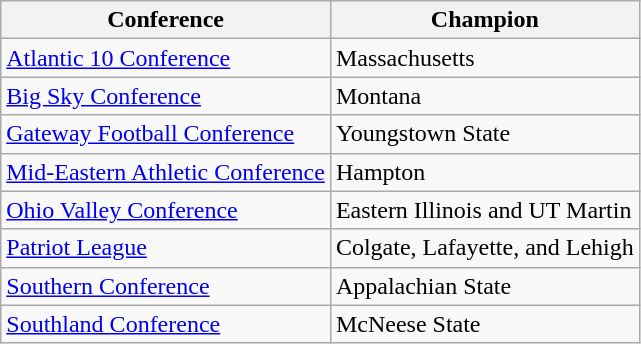<table class="wikitable">
<tr>
<th>Conference</th>
<th>Champion</th>
</tr>
<tr>
<td><a href='#'>Atlantic 10 Conference</a></td>
<td>Massachusetts</td>
</tr>
<tr>
<td><a href='#'>Big Sky Conference</a></td>
<td>Montana</td>
</tr>
<tr>
<td><a href='#'>Gateway Football Conference</a></td>
<td>Youngstown State</td>
</tr>
<tr>
<td><a href='#'>Mid-Eastern Athletic Conference</a></td>
<td>Hampton</td>
</tr>
<tr>
<td><a href='#'>Ohio Valley Conference</a></td>
<td>Eastern Illinois and UT Martin</td>
</tr>
<tr>
<td><a href='#'>Patriot League</a></td>
<td>Colgate, Lafayette, and Lehigh</td>
</tr>
<tr>
<td><a href='#'>Southern Conference</a></td>
<td>Appalachian State</td>
</tr>
<tr>
<td><a href='#'>Southland Conference</a></td>
<td>McNeese State</td>
</tr>
</table>
